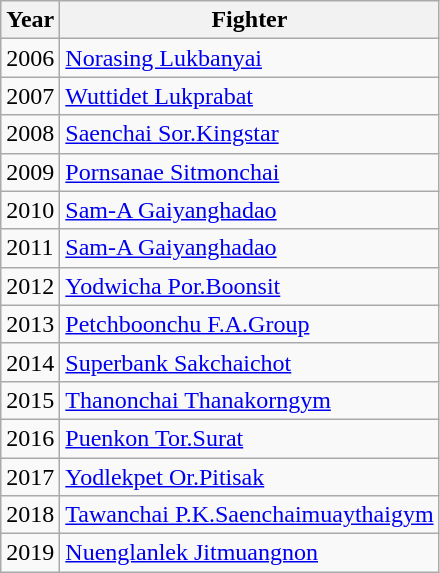<table class="wikitable">
<tr>
<th>Year</th>
<th>Fighter</th>
</tr>
<tr>
<td>2006</td>
<td><a href='#'>Norasing Lukbanyai</a></td>
</tr>
<tr>
<td>2007</td>
<td><a href='#'>Wuttidet Lukprabat</a></td>
</tr>
<tr>
<td>2008</td>
<td><a href='#'>Saenchai Sor.Kingstar</a></td>
</tr>
<tr>
<td>2009</td>
<td><a href='#'>Pornsanae Sitmonchai</a></td>
</tr>
<tr>
<td>2010</td>
<td><a href='#'>Sam-A Gaiyanghadao</a></td>
</tr>
<tr>
<td>2011</td>
<td><a href='#'>Sam-A Gaiyanghadao</a></td>
</tr>
<tr>
<td>2012</td>
<td><a href='#'>Yodwicha Por.Boonsit</a></td>
</tr>
<tr>
<td>2013</td>
<td><a href='#'>Petchboonchu F.A.Group</a></td>
</tr>
<tr>
<td>2014</td>
<td><a href='#'>Superbank Sakchaichot</a></td>
</tr>
<tr>
<td>2015</td>
<td><a href='#'>Thanonchai Thanakorngym</a></td>
</tr>
<tr>
<td>2016</td>
<td><a href='#'>Puenkon Tor.Surat</a></td>
</tr>
<tr>
<td>2017</td>
<td><a href='#'>Yodlekpet Or.Pitisak</a></td>
</tr>
<tr>
<td>2018</td>
<td><a href='#'>Tawanchai P.K.Saenchaimuaythaigym</a></td>
</tr>
<tr>
<td>2019</td>
<td><a href='#'>Nuenglanlek Jitmuangnon</a></td>
</tr>
</table>
